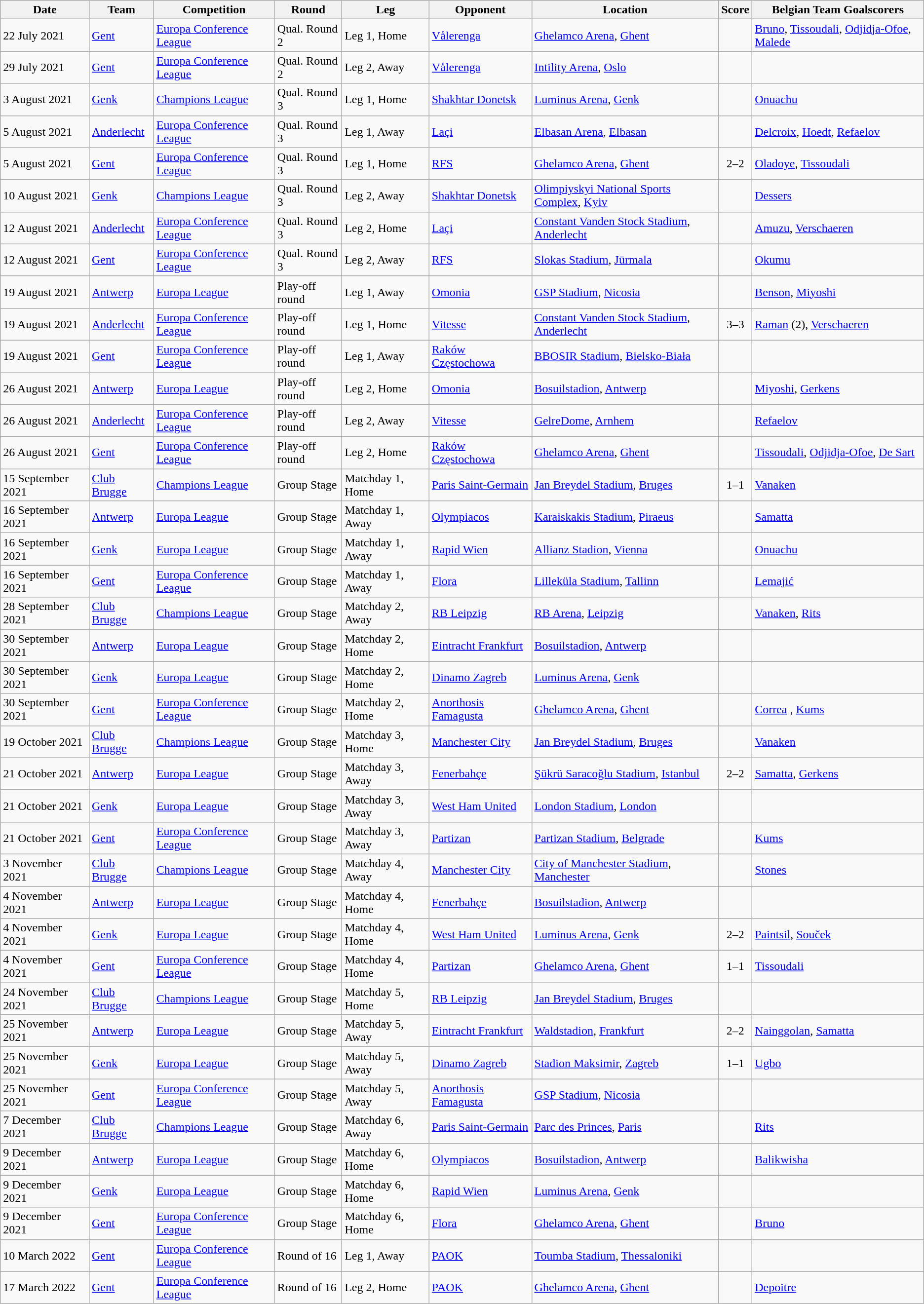<table class="wikitable">
<tr>
<th>Date</th>
<th>Team</th>
<th>Competition</th>
<th>Round</th>
<th>Leg</th>
<th>Opponent</th>
<th>Location</th>
<th>Score</th>
<th>Belgian Team Goalscorers</th>
</tr>
<tr>
<td>22 July 2021</td>
<td><a href='#'>Gent</a></td>
<td><a href='#'>Europa Conference League</a></td>
<td>Qual. Round 2</td>
<td>Leg 1, Home</td>
<td> <a href='#'>Vålerenga</a></td>
<td><a href='#'>Ghelamco Arena</a>, <a href='#'>Ghent</a></td>
<td></td>
<td><a href='#'>Bruno</a>, <a href='#'>Tissoudali</a>, <a href='#'>Odjidja-Ofoe</a>, <a href='#'>Malede</a></td>
</tr>
<tr>
<td>29 July 2021</td>
<td><a href='#'>Gent</a></td>
<td><a href='#'>Europa Conference League</a></td>
<td>Qual. Round 2</td>
<td>Leg 2, Away</td>
<td> <a href='#'>Vålerenga</a></td>
<td><a href='#'>Intility Arena</a>, <a href='#'>Oslo</a></td>
<td></td>
<td></td>
</tr>
<tr>
<td>3 August 2021</td>
<td><a href='#'>Genk</a></td>
<td><a href='#'>Champions League</a></td>
<td>Qual. Round 3</td>
<td>Leg 1, Home</td>
<td> <a href='#'>Shakhtar Donetsk</a></td>
<td><a href='#'>Luminus Arena</a>, <a href='#'>Genk</a></td>
<td></td>
<td><a href='#'>Onuachu</a></td>
</tr>
<tr>
<td>5 August 2021</td>
<td><a href='#'>Anderlecht</a></td>
<td><a href='#'>Europa Conference League</a></td>
<td>Qual. Round 3</td>
<td>Leg 1, Away</td>
<td> <a href='#'>Laçi</a></td>
<td><a href='#'>Elbasan Arena</a>, <a href='#'>Elbasan</a></td>
<td></td>
<td><a href='#'>Delcroix</a>, <a href='#'>Hoedt</a>, <a href='#'>Refaelov</a></td>
</tr>
<tr>
<td>5 August 2021</td>
<td><a href='#'>Gent</a></td>
<td><a href='#'>Europa Conference League</a></td>
<td>Qual. Round 3</td>
<td>Leg 1, Home</td>
<td> <a href='#'>RFS</a></td>
<td><a href='#'>Ghelamco Arena</a>, <a href='#'>Ghent</a></td>
<td align=center>2–2</td>
<td><a href='#'>Oladoye</a>, <a href='#'>Tissoudali</a></td>
</tr>
<tr>
<td>10 August 2021</td>
<td><a href='#'>Genk</a></td>
<td><a href='#'>Champions League</a></td>
<td>Qual. Round 3</td>
<td>Leg 2, Away</td>
<td> <a href='#'>Shakhtar Donetsk</a></td>
<td><a href='#'>Olimpiyskyi National Sports Complex</a>, <a href='#'>Kyiv</a></td>
<td></td>
<td><a href='#'>Dessers</a></td>
</tr>
<tr>
<td>12 August 2021</td>
<td><a href='#'>Anderlecht</a></td>
<td><a href='#'>Europa Conference League</a></td>
<td>Qual. Round 3</td>
<td>Leg 2, Home</td>
<td> <a href='#'>Laçi</a></td>
<td><a href='#'>Constant Vanden Stock Stadium</a>, <a href='#'>Anderlecht</a></td>
<td></td>
<td><a href='#'>Amuzu</a>, <a href='#'>Verschaeren</a></td>
</tr>
<tr>
<td>12 August 2021</td>
<td><a href='#'>Gent</a></td>
<td><a href='#'>Europa Conference League</a></td>
<td>Qual. Round 3</td>
<td>Leg 2, Away</td>
<td> <a href='#'>RFS</a></td>
<td><a href='#'>Slokas Stadium</a>, <a href='#'>Jūrmala</a></td>
<td></td>
<td><a href='#'>Okumu</a></td>
</tr>
<tr>
<td>19 August 2021</td>
<td><a href='#'>Antwerp</a></td>
<td><a href='#'>Europa League</a></td>
<td>Play-off round</td>
<td>Leg 1, Away</td>
<td> <a href='#'>Omonia</a></td>
<td><a href='#'>GSP Stadium</a>, <a href='#'>Nicosia</a></td>
<td></td>
<td><a href='#'>Benson</a>, <a href='#'>Miyoshi</a></td>
</tr>
<tr>
<td>19 August 2021</td>
<td><a href='#'>Anderlecht</a></td>
<td><a href='#'>Europa Conference League</a></td>
<td>Play-off round</td>
<td>Leg 1, Home</td>
<td> <a href='#'>Vitesse</a></td>
<td><a href='#'>Constant Vanden Stock Stadium</a>, <a href='#'>Anderlecht</a></td>
<td align=center>3–3</td>
<td><a href='#'>Raman</a> (2), <a href='#'>Verschaeren</a></td>
</tr>
<tr>
<td>19 August 2021</td>
<td><a href='#'>Gent</a></td>
<td><a href='#'>Europa Conference League</a></td>
<td>Play-off round</td>
<td>Leg 1, Away</td>
<td> <a href='#'>Raków Częstochowa</a></td>
<td><a href='#'>BBOSIR Stadium</a>, <a href='#'>Bielsko-Biała</a></td>
<td></td>
<td></td>
</tr>
<tr>
<td>26 August 2021</td>
<td><a href='#'>Antwerp</a></td>
<td><a href='#'>Europa League</a></td>
<td>Play-off round</td>
<td>Leg 2, Home</td>
<td> <a href='#'>Omonia</a></td>
<td><a href='#'>Bosuilstadion</a>, <a href='#'>Antwerp</a></td>
<td></td>
<td><a href='#'>Miyoshi</a>, <a href='#'>Gerkens</a></td>
</tr>
<tr>
<td>26 August 2021</td>
<td><a href='#'>Anderlecht</a></td>
<td><a href='#'>Europa Conference League</a></td>
<td>Play-off round</td>
<td>Leg 2, Away</td>
<td> <a href='#'>Vitesse</a></td>
<td><a href='#'>GelreDome</a>, <a href='#'>Arnhem</a></td>
<td></td>
<td><a href='#'>Refaelov</a></td>
</tr>
<tr>
<td>26 August 2021</td>
<td><a href='#'>Gent</a></td>
<td><a href='#'>Europa Conference League</a></td>
<td>Play-off round</td>
<td>Leg 2, Home</td>
<td> <a href='#'>Raków Częstochowa</a></td>
<td><a href='#'>Ghelamco Arena</a>, <a href='#'>Ghent</a></td>
<td></td>
<td><a href='#'>Tissoudali</a>, <a href='#'>Odjidja-Ofoe</a>, <a href='#'>De Sart</a></td>
</tr>
<tr>
<td>15 September 2021</td>
<td><a href='#'>Club Brugge</a></td>
<td><a href='#'>Champions League</a></td>
<td>Group Stage</td>
<td>Matchday 1, Home</td>
<td> <a href='#'>Paris Saint-Germain</a></td>
<td><a href='#'>Jan Breydel Stadium</a>, <a href='#'>Bruges</a></td>
<td align=center>1–1</td>
<td><a href='#'>Vanaken</a></td>
</tr>
<tr>
<td>16 September 2021</td>
<td><a href='#'>Antwerp</a></td>
<td><a href='#'>Europa League</a></td>
<td>Group Stage</td>
<td>Matchday 1, Away</td>
<td> <a href='#'>Olympiacos</a></td>
<td><a href='#'>Karaiskakis Stadium</a>, <a href='#'>Piraeus</a></td>
<td></td>
<td><a href='#'>Samatta</a></td>
</tr>
<tr>
<td>16 September 2021</td>
<td><a href='#'>Genk</a></td>
<td><a href='#'>Europa League</a></td>
<td>Group Stage</td>
<td>Matchday 1, Away</td>
<td> <a href='#'>Rapid Wien</a></td>
<td><a href='#'>Allianz Stadion</a>, <a href='#'>Vienna</a></td>
<td></td>
<td><a href='#'>Onuachu</a></td>
</tr>
<tr>
<td>16 September 2021</td>
<td><a href='#'>Gent</a></td>
<td><a href='#'>Europa Conference League</a></td>
<td>Group Stage</td>
<td>Matchday 1, Away</td>
<td> <a href='#'>Flora</a></td>
<td><a href='#'>Lilleküla Stadium</a>, <a href='#'>Tallinn</a></td>
<td></td>
<td><a href='#'>Lemajić</a></td>
</tr>
<tr>
<td>28 September 2021</td>
<td><a href='#'>Club Brugge</a></td>
<td><a href='#'>Champions League</a></td>
<td>Group Stage</td>
<td>Matchday 2, Away</td>
<td> <a href='#'>RB Leipzig</a></td>
<td><a href='#'>RB Arena</a>, <a href='#'>Leipzig</a></td>
<td></td>
<td><a href='#'>Vanaken</a>, <a href='#'>Rits</a></td>
</tr>
<tr>
<td>30 September 2021</td>
<td><a href='#'>Antwerp</a></td>
<td><a href='#'>Europa League</a></td>
<td>Group Stage</td>
<td>Matchday 2, Home</td>
<td> <a href='#'>Eintracht Frankfurt</a></td>
<td><a href='#'>Bosuilstadion</a>, <a href='#'>Antwerp</a></td>
<td></td>
<td></td>
</tr>
<tr>
<td>30 September 2021</td>
<td><a href='#'>Genk</a></td>
<td><a href='#'>Europa League</a></td>
<td>Group Stage</td>
<td>Matchday 2, Home</td>
<td> <a href='#'>Dinamo Zagreb</a></td>
<td><a href='#'>Luminus Arena</a>, <a href='#'>Genk</a></td>
<td></td>
<td></td>
</tr>
<tr>
<td>30 September 2021</td>
<td><a href='#'>Gent</a></td>
<td><a href='#'>Europa Conference League</a></td>
<td>Group Stage</td>
<td>Matchday 2, Home</td>
<td> <a href='#'>Anorthosis Famagusta</a></td>
<td><a href='#'>Ghelamco Arena</a>, <a href='#'>Ghent</a></td>
<td></td>
<td><a href='#'>Correa</a> , <a href='#'>Kums</a></td>
</tr>
<tr>
<td>19 October 2021</td>
<td><a href='#'>Club Brugge</a></td>
<td><a href='#'>Champions League</a></td>
<td>Group Stage</td>
<td>Matchday 3, Home</td>
<td> <a href='#'>Manchester City</a></td>
<td><a href='#'>Jan Breydel Stadium</a>, <a href='#'>Bruges</a></td>
<td></td>
<td><a href='#'>Vanaken</a></td>
</tr>
<tr>
<td>21 October 2021</td>
<td><a href='#'>Antwerp</a></td>
<td><a href='#'>Europa League</a></td>
<td>Group Stage</td>
<td>Matchday 3, Away</td>
<td> <a href='#'>Fenerbahçe</a></td>
<td><a href='#'>Şükrü Saracoğlu Stadium</a>, <a href='#'>Istanbul</a></td>
<td align=center>2–2</td>
<td><a href='#'>Samatta</a>, <a href='#'>Gerkens</a></td>
</tr>
<tr>
<td>21 October 2021</td>
<td><a href='#'>Genk</a></td>
<td><a href='#'>Europa League</a></td>
<td>Group Stage</td>
<td>Matchday 3, Away</td>
<td> <a href='#'>West Ham United</a></td>
<td><a href='#'>London Stadium</a>, <a href='#'>London</a></td>
<td></td>
<td></td>
</tr>
<tr>
<td>21 October 2021</td>
<td><a href='#'>Gent</a></td>
<td><a href='#'>Europa Conference League</a></td>
<td>Group Stage</td>
<td>Matchday 3, Away</td>
<td> <a href='#'>Partizan</a></td>
<td><a href='#'>Partizan Stadium</a>, <a href='#'>Belgrade</a></td>
<td></td>
<td><a href='#'>Kums</a></td>
</tr>
<tr>
<td>3 November 2021</td>
<td><a href='#'>Club Brugge</a></td>
<td><a href='#'>Champions League</a></td>
<td>Group Stage</td>
<td>Matchday 4, Away</td>
<td> <a href='#'>Manchester City</a></td>
<td><a href='#'>City of Manchester Stadium</a>, <a href='#'>Manchester</a></td>
<td></td>
<td><a href='#'>Stones</a> </td>
</tr>
<tr>
<td>4 November 2021</td>
<td><a href='#'>Antwerp</a></td>
<td><a href='#'>Europa League</a></td>
<td>Group Stage</td>
<td>Matchday 4, Home</td>
<td> <a href='#'>Fenerbahçe</a></td>
<td><a href='#'>Bosuilstadion</a>, <a href='#'>Antwerp</a></td>
<td></td>
<td></td>
</tr>
<tr>
<td>4 November 2021</td>
<td><a href='#'>Genk</a></td>
<td><a href='#'>Europa League</a></td>
<td>Group Stage</td>
<td>Matchday 4, Home</td>
<td> <a href='#'>West Ham United</a></td>
<td><a href='#'>Luminus Arena</a>, <a href='#'>Genk</a></td>
<td align=center>2–2</td>
<td><a href='#'>Paintsil</a>, <a href='#'>Souček</a> </td>
</tr>
<tr>
<td>4 November 2021</td>
<td><a href='#'>Gent</a></td>
<td><a href='#'>Europa Conference League</a></td>
<td>Group Stage</td>
<td>Matchday 4, Home</td>
<td> <a href='#'>Partizan</a></td>
<td><a href='#'>Ghelamco Arena</a>, <a href='#'>Ghent</a></td>
<td align=center>1–1</td>
<td><a href='#'>Tissoudali</a></td>
</tr>
<tr>
<td>24 November 2021</td>
<td><a href='#'>Club Brugge</a></td>
<td><a href='#'>Champions League</a></td>
<td>Group Stage</td>
<td>Matchday 5, Home</td>
<td> <a href='#'>RB Leipzig</a></td>
<td><a href='#'>Jan Breydel Stadium</a>, <a href='#'>Bruges</a></td>
<td></td>
<td></td>
</tr>
<tr>
<td>25 November 2021</td>
<td><a href='#'>Antwerp</a></td>
<td><a href='#'>Europa League</a></td>
<td>Group Stage</td>
<td>Matchday 5, Away</td>
<td> <a href='#'>Eintracht Frankfurt</a></td>
<td><a href='#'>Waldstadion</a>, <a href='#'>Frankfurt</a></td>
<td align=center>2–2</td>
<td><a href='#'>Nainggolan</a>, <a href='#'>Samatta</a></td>
</tr>
<tr>
<td>25 November 2021</td>
<td><a href='#'>Genk</a></td>
<td><a href='#'>Europa League</a></td>
<td>Group Stage</td>
<td>Matchday 5, Away</td>
<td> <a href='#'>Dinamo Zagreb</a></td>
<td><a href='#'>Stadion Maksimir</a>, <a href='#'>Zagreb</a></td>
<td align=center>1–1</td>
<td><a href='#'>Ugbo</a></td>
</tr>
<tr>
<td>25 November 2021</td>
<td><a href='#'>Gent</a></td>
<td><a href='#'>Europa Conference League</a></td>
<td>Group Stage</td>
<td>Matchday 5, Away</td>
<td> <a href='#'>Anorthosis Famagusta</a></td>
<td><a href='#'>GSP Stadium</a>, <a href='#'>Nicosia</a></td>
<td></td>
<td></td>
</tr>
<tr>
<td>7 December 2021</td>
<td><a href='#'>Club Brugge</a></td>
<td><a href='#'>Champions League</a></td>
<td>Group Stage</td>
<td>Matchday 6, Away</td>
<td> <a href='#'>Paris Saint-Germain</a></td>
<td><a href='#'>Parc des Princes</a>, <a href='#'>Paris</a></td>
<td></td>
<td><a href='#'>Rits</a></td>
</tr>
<tr>
<td>9 December 2021</td>
<td><a href='#'>Antwerp</a></td>
<td><a href='#'>Europa League</a></td>
<td>Group Stage</td>
<td>Matchday 6, Home</td>
<td> <a href='#'>Olympiacos</a></td>
<td><a href='#'>Bosuilstadion</a>, <a href='#'>Antwerp</a></td>
<td></td>
<td><a href='#'>Balikwisha</a></td>
</tr>
<tr>
<td>9 December 2021</td>
<td><a href='#'>Genk</a></td>
<td><a href='#'>Europa League</a></td>
<td>Group Stage</td>
<td>Matchday 6, Home</td>
<td> <a href='#'>Rapid Wien</a></td>
<td><a href='#'>Luminus Arena</a>, <a href='#'>Genk</a></td>
<td></td>
<td></td>
</tr>
<tr>
<td>9 December 2021</td>
<td><a href='#'>Gent</a></td>
<td><a href='#'>Europa Conference League</a></td>
<td>Group Stage</td>
<td>Matchday 6, Home</td>
<td> <a href='#'>Flora</a></td>
<td><a href='#'>Ghelamco Arena</a>, <a href='#'>Ghent</a></td>
<td></td>
<td><a href='#'>Bruno</a></td>
</tr>
<tr>
<td>10 March 2022</td>
<td><a href='#'>Gent</a></td>
<td><a href='#'>Europa Conference League</a></td>
<td>Round of 16</td>
<td>Leg 1, Away</td>
<td> <a href='#'>PAOK</a></td>
<td><a href='#'>Toumba Stadium</a>, <a href='#'>Thessaloniki</a></td>
<td></td>
<td></td>
</tr>
<tr>
<td>17 March 2022</td>
<td><a href='#'>Gent</a></td>
<td><a href='#'>Europa Conference League</a></td>
<td>Round of 16</td>
<td>Leg 2, Home</td>
<td> <a href='#'>PAOK</a></td>
<td><a href='#'>Ghelamco Arena</a>, <a href='#'>Ghent</a></td>
<td></td>
<td><a href='#'>Depoitre</a></td>
</tr>
</table>
